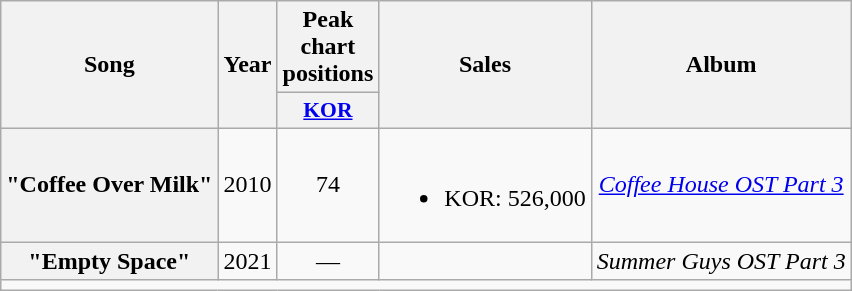<table class="wikitable plainrowheaders" style="text-align:center">
<tr>
<th rowspan="2">Song</th>
<th rowspan="2">Year</th>
<th>Peak chart positions</th>
<th rowspan="2">Sales</th>
<th rowspan="2">Album</th>
</tr>
<tr>
<th scope="col" style="width:3em;font-size:90%"><a href='#'>KOR</a></th>
</tr>
<tr>
<th scope="row">"Coffee Over Milk"<br></th>
<td>2010</td>
<td>74</td>
<td><br><ul><li>KOR: 526,000</li></ul></td>
<td><a href='#'><em>Coffee House OST Part 3</em></a></td>
</tr>
<tr>
<th scope="row">"Empty Space"</th>
<td>2021</td>
<td>—</td>
<td></td>
<td><em>Summer Guys OST Part 3</em></td>
</tr>
<tr>
<td colspan="5"></td>
</tr>
</table>
